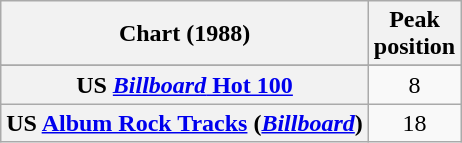<table class="wikitable sortable plainrowheaders">
<tr>
<th>Chart (1988)</th>
<th>Peak<br>position</th>
</tr>
<tr>
</tr>
<tr>
</tr>
<tr>
<th scope="row">US <a href='#'><em>Billboard</em> Hot 100</a></th>
<td style="text-align:center;">8</td>
</tr>
<tr>
<th scope="row">US <a href='#'>Album Rock Tracks</a> (<em><a href='#'>Billboard</a></em>)</th>
<td style="text-align:center;">18</td>
</tr>
</table>
